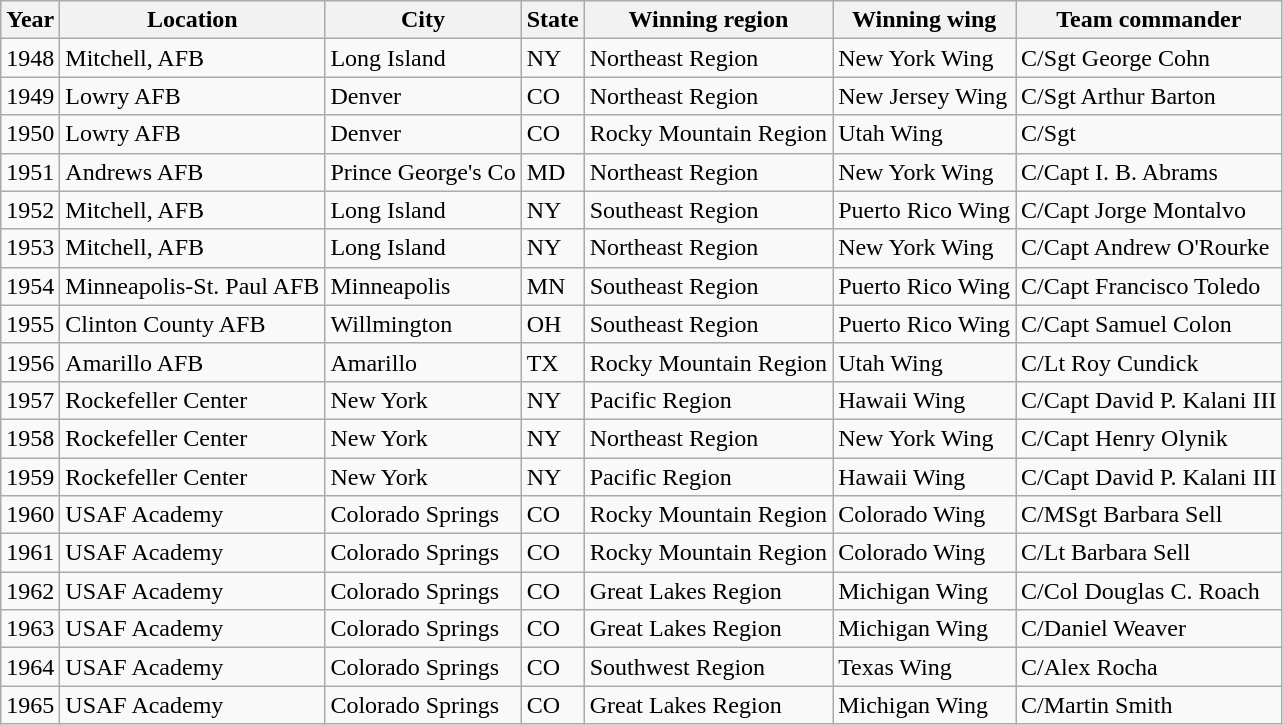<table class="wikitable">
<tr>
<th>Year</th>
<th>Location</th>
<th>City</th>
<th>State</th>
<th>Winning region</th>
<th>Winning wing</th>
<th>Team commander</th>
</tr>
<tr>
<td>1948</td>
<td>Mitchell, AFB</td>
<td>Long Island</td>
<td>NY</td>
<td>Northeast Region</td>
<td>New York Wing</td>
<td>C/Sgt George Cohn</td>
</tr>
<tr>
<td>1949</td>
<td>Lowry AFB</td>
<td>Denver</td>
<td>CO</td>
<td>Northeast Region</td>
<td>New Jersey Wing</td>
<td>C/Sgt Arthur Barton</td>
</tr>
<tr>
<td>1950</td>
<td>Lowry AFB</td>
<td>Denver</td>
<td>CO</td>
<td>Rocky Mountain Region</td>
<td>Utah Wing</td>
<td>C/Sgt</td>
</tr>
<tr>
<td>1951</td>
<td>Andrews AFB</td>
<td>Prince George's Co</td>
<td>MD</td>
<td>Northeast Region</td>
<td>New York Wing</td>
<td>C/Capt I. B. Abrams</td>
</tr>
<tr>
<td>1952</td>
<td>Mitchell, AFB</td>
<td>Long Island</td>
<td>NY</td>
<td>Southeast Region</td>
<td>Puerto Rico Wing</td>
<td>C/Capt Jorge Montalvo</td>
</tr>
<tr>
<td>1953</td>
<td>Mitchell, AFB</td>
<td>Long Island</td>
<td>NY</td>
<td>Northeast Region</td>
<td>New York Wing</td>
<td>C/Capt Andrew O'Rourke</td>
</tr>
<tr>
<td>1954</td>
<td>Minneapolis-St. Paul AFB</td>
<td>Minneapolis</td>
<td>MN</td>
<td>Southeast Region</td>
<td>Puerto Rico Wing</td>
<td>C/Capt Francisco Toledo</td>
</tr>
<tr>
<td>1955</td>
<td>Clinton County AFB</td>
<td>Willmington</td>
<td>OH</td>
<td>Southeast Region</td>
<td>Puerto Rico Wing</td>
<td>C/Capt Samuel Colon</td>
</tr>
<tr>
<td>1956</td>
<td>Amarillo AFB</td>
<td>Amarillo</td>
<td>TX</td>
<td>Rocky Mountain Region</td>
<td>Utah Wing</td>
<td>C/Lt Roy Cundick</td>
</tr>
<tr>
<td>1957</td>
<td>Rockefeller Center</td>
<td>New York</td>
<td>NY</td>
<td>Pacific Region</td>
<td>Hawaii Wing</td>
<td>C/Capt David P. Kalani III</td>
</tr>
<tr>
<td>1958</td>
<td>Rockefeller Center</td>
<td>New York</td>
<td>NY</td>
<td>Northeast Region</td>
<td>New York Wing</td>
<td>C/Capt Henry Olynik</td>
</tr>
<tr>
<td>1959</td>
<td>Rockefeller Center</td>
<td>New York</td>
<td>NY</td>
<td>Pacific Region</td>
<td>Hawaii Wing</td>
<td>C/Capt David P. Kalani III</td>
</tr>
<tr>
<td>1960</td>
<td>USAF Academy</td>
<td>Colorado Springs</td>
<td>CO</td>
<td>Rocky Mountain Region</td>
<td>Colorado Wing</td>
<td>C/MSgt Barbara Sell</td>
</tr>
<tr>
<td>1961</td>
<td>USAF Academy</td>
<td>Colorado Springs</td>
<td>CO</td>
<td>Rocky Mountain Region</td>
<td>Colorado Wing</td>
<td>C/Lt Barbara Sell</td>
</tr>
<tr>
<td>1962</td>
<td>USAF Academy</td>
<td>Colorado Springs</td>
<td>CO</td>
<td>Great Lakes Region</td>
<td>Michigan Wing</td>
<td>C/Col Douglas C. Roach</td>
</tr>
<tr>
<td>1963</td>
<td>USAF Academy</td>
<td>Colorado Springs</td>
<td>CO</td>
<td>Great Lakes Region</td>
<td>Michigan Wing</td>
<td>C/Daniel Weaver</td>
</tr>
<tr>
<td>1964</td>
<td>USAF Academy</td>
<td>Colorado Springs</td>
<td>CO</td>
<td>Southwest Region</td>
<td>Texas Wing</td>
<td>C/Alex Rocha</td>
</tr>
<tr>
<td>1965</td>
<td>USAF Academy</td>
<td>Colorado Springs</td>
<td>CO</td>
<td>Great Lakes Region</td>
<td>Michigan Wing</td>
<td>C/Martin Smith</td>
</tr>
</table>
